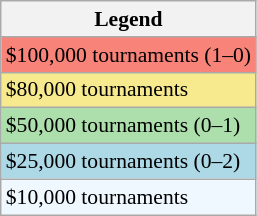<table class="wikitable" style="font-size:90%">
<tr>
<th>Legend</th>
</tr>
<tr bgcolor="#F88379">
<td>$100,000 tournaments (1–0)</td>
</tr>
<tr bgcolor=f7e98e>
<td>$80,000 tournaments</td>
</tr>
<tr bgcolor="#ADDFAD">
<td>$50,000 tournaments (0–1)</td>
</tr>
<tr bgcolor="lightblue">
<td>$25,000 tournaments (0–2)</td>
</tr>
<tr bgcolor=f0f8ff>
<td>$10,000 tournaments</td>
</tr>
</table>
